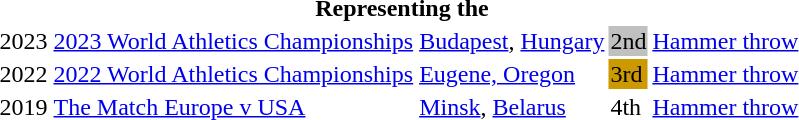<table>
<tr>
<th colspan="7">Representing the </th>
</tr>
<tr>
<td>2023</td>
<td><a href='#'>2023 World Athletics Championships</a></td>
<td><a href='#'>Budapest</a>, <a href='#'>Hungary</a></td>
<td bgcolor=silver>2nd</td>
<td><a href='#'>Hammer throw</a></td>
<td></td>
</tr>
<tr>
<td>2022</td>
<td><a href='#'>2022 World Athletics Championships</a></td>
<td><a href='#'>Eugene, Oregon</a></td>
<td bgcolor=cc9900>3rd</td>
<td><a href='#'>Hammer throw</a></td>
<td></td>
</tr>
<tr>
<td>2019</td>
<td><a href='#'>The Match Europe v USA</a></td>
<td><a href='#'>Minsk</a>, <a href='#'>Belarus</a></td>
<td>4th</td>
<td><a href='#'>Hammer throw</a></td>
<td></td>
</tr>
</table>
